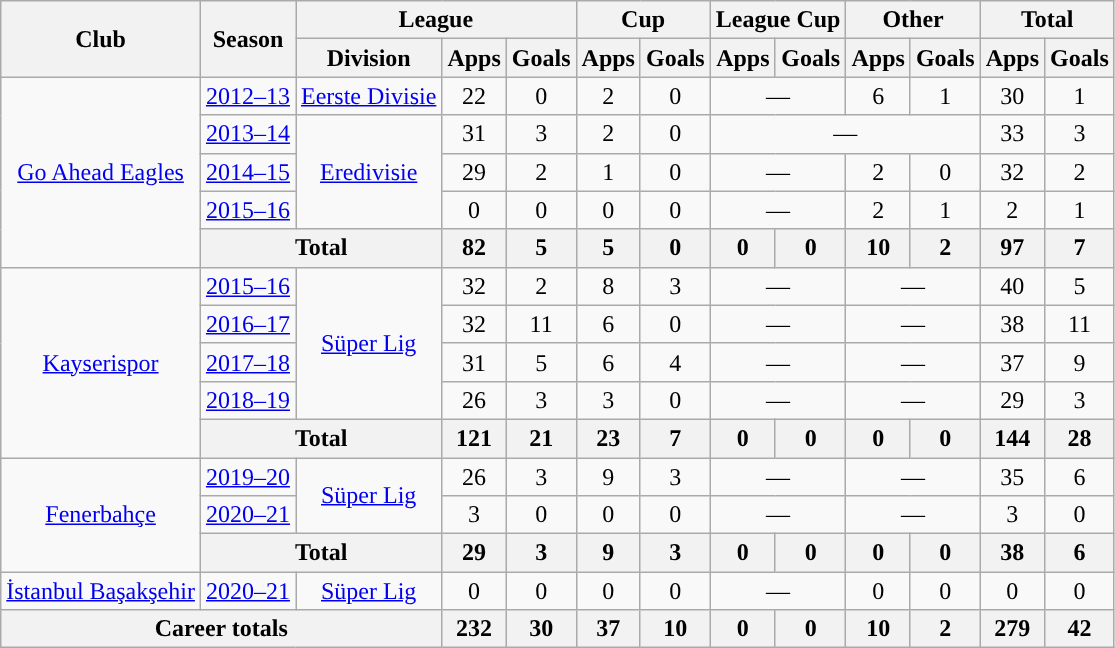<table class="wikitable" style="text-align: center">
<tr>
<th rowspan="2">Club</th>
<th rowspan="2">Season</th>
<th colspan=3>League</th>
<th colspan="2">Cup</th>
<th colspan="2">League Cup</th>
<th colspan="2">Other</th>
<th colspan="2">Total</th>
</tr>
<tr>
<th>Division</th>
<th>Apps</th>
<th>Goals</th>
<th>Apps</th>
<th>Goals</th>
<th>Apps</th>
<th>Goals</th>
<th>Apps</th>
<th>Goals</th>
<th>Apps</th>
<th>Goals</th>
</tr>
<tr>
<td rowspan=5><a href='#'>Go Ahead Eagles</a></td>
<td><a href='#'>2012–13</a></td>
<td><a href='#'>Eerste Divisie</a></td>
<td>22</td>
<td>0</td>
<td>2</td>
<td>0</td>
<td colspan="2">—</td>
<td>6</td>
<td>1</td>
<td>30</td>
<td>1</td>
</tr>
<tr>
<td><a href='#'>2013–14</a></td>
<td rowspan=3><a href='#'>Eredivisie</a></td>
<td>31</td>
<td>3</td>
<td>2</td>
<td>0</td>
<td colspan=4>—</td>
<td>33</td>
<td>3</td>
</tr>
<tr>
<td><a href='#'>2014–15</a></td>
<td>29</td>
<td>2</td>
<td>1</td>
<td>0</td>
<td colspan="2">—</td>
<td>2</td>
<td>0</td>
<td>32</td>
<td>2</td>
</tr>
<tr>
<td><a href='#'>2015–16</a></td>
<td>0</td>
<td>0</td>
<td>0</td>
<td>0</td>
<td colspan="2">—</td>
<td>2</td>
<td>1</td>
<td>2</td>
<td>1</td>
</tr>
<tr>
<th colspan="2">Total</th>
<th>82</th>
<th>5</th>
<th>5</th>
<th>0</th>
<th>0</th>
<th>0</th>
<th>10</th>
<th>2</th>
<th>97</th>
<th>7</th>
</tr>
<tr>
<td rowspan="5"><a href='#'>Kayserispor</a></td>
<td><a href='#'>2015–16</a></td>
<td rowspan="4"><a href='#'>Süper Lig</a></td>
<td>32</td>
<td>2</td>
<td>8</td>
<td>3</td>
<td colspan="2">—</td>
<td colspan="2">—</td>
<td>40</td>
<td>5</td>
</tr>
<tr>
<td><a href='#'>2016–17</a></td>
<td>32</td>
<td>11</td>
<td>6</td>
<td>0</td>
<td colspan="2">—</td>
<td colspan="2">—</td>
<td>38</td>
<td>11</td>
</tr>
<tr>
<td><a href='#'>2017–18</a></td>
<td>31</td>
<td>5</td>
<td>6</td>
<td>4</td>
<td colspan="2">—</td>
<td colspan="2">—</td>
<td>37</td>
<td>9</td>
</tr>
<tr>
<td><a href='#'>2018–19</a></td>
<td>26</td>
<td>3</td>
<td>3</td>
<td>0</td>
<td colspan="2">—</td>
<td colspan="2">—</td>
<td>29</td>
<td>3</td>
</tr>
<tr>
<th colspan="2">Total</th>
<th>121</th>
<th>21</th>
<th>23</th>
<th>7</th>
<th>0</th>
<th>0</th>
<th>0</th>
<th>0</th>
<th>144</th>
<th>28</th>
</tr>
<tr>
<td rowspan="3"><a href='#'>Fenerbahçe</a></td>
<td><a href='#'>2019–20</a></td>
<td rowspan="2"><a href='#'>Süper Lig</a></td>
<td>26</td>
<td>3</td>
<td>9</td>
<td>3</td>
<td colspan="2">—</td>
<td colspan="2">—</td>
<td>35</td>
<td>6</td>
</tr>
<tr>
<td><a href='#'>2020–21</a></td>
<td>3</td>
<td>0</td>
<td>0</td>
<td>0</td>
<td colspan="2">—</td>
<td colspan="2">—</td>
<td>3</td>
<td>0</td>
</tr>
<tr>
<th colspan="2">Total</th>
<th>29</th>
<th>3</th>
<th>9</th>
<th>3</th>
<th>0</th>
<th>0</th>
<th>0</th>
<th>0</th>
<th>38</th>
<th>6</th>
</tr>
<tr>
<td rowspan="1"><a href='#'>İstanbul Başakşehir</a></td>
<td><a href='#'>2020–21</a></td>
<td rowspan="1"><a href='#'>Süper Lig</a></td>
<td>0</td>
<td>0</td>
<td>0</td>
<td>0</td>
<td colspan="2">—</td>
<td>0</td>
<td>0</td>
<td>0</td>
<td>0</td>
</tr>
<tr>
<th colspan="3">Career totals</th>
<th>232</th>
<th>30</th>
<th>37</th>
<th>10</th>
<th>0</th>
<th>0</th>
<th>10</th>
<th>2</th>
<th>279</th>
<th>42</th>
</tr>
</table>
